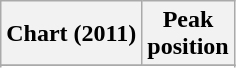<table class="wikitable sortable">
<tr>
<th align="left">Chart (2011)</th>
<th align="center">Peak <br> position</th>
</tr>
<tr>
</tr>
<tr>
</tr>
</table>
